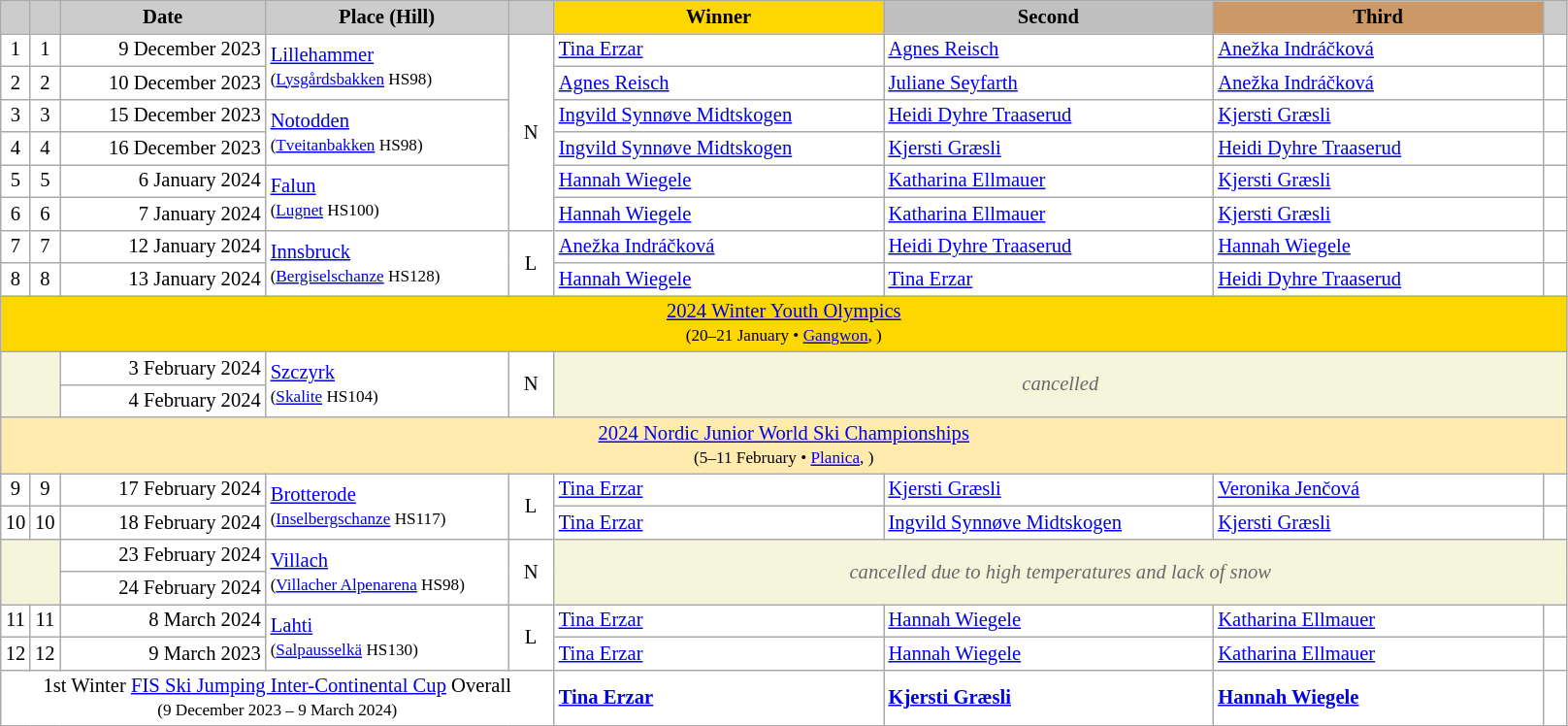<table class="wikitable plainrowheaders" style="background:#fff; font-size:86%; line-height:16px; border:grey solid 1px; border-collapse:collapse;">
<tr>
<th scope="col" style="background:#ccc; width=30 px;"></th>
<th scope="col" style="background:#ccc; width=10 px;"></th>
<th scope="col" style="background:#ccc; width:135px;">Date</th>
<th scope="col" style="background:#ccc; width:160px;">Place (Hill)</th>
<th scope="col" style="background:#ccc; width:25px;"></th>
<th scope="col" style="background:gold; width:220px;">Winner</th>
<th scope="col" style="background:silver; width:220px;">Second</th>
<th scope="col" style="background:#c96; width:220px;">Third</th>
<th scope="col" style="background:#ccc; width:10px;"></th>
</tr>
<tr>
<td align="center">1</td>
<td align="center">1</td>
<td align="right">9 December 2023</td>
<td rowspan="2"> <a href='#'>Lillehammer</a><br><small>(<a href='#'>Lysgårdsbakken</a> HS98)</small></td>
<td rowspan="6" align="center">N</td>
<td> <a href='#'>Tina Erzar</a></td>
<td> <a href='#'>Agnes Reisch</a></td>
<td> <a href='#'>Anežka Indráčková</a></td>
<td></td>
</tr>
<tr>
<td align="center">2</td>
<td align="center">2</td>
<td align="right">10 December 2023</td>
<td> <a href='#'>Agnes Reisch</a></td>
<td> <a href='#'>Juliane Seyfarth</a></td>
<td> <a href='#'>Anežka Indráčková</a></td>
<td></td>
</tr>
<tr>
<td align="center">3</td>
<td align="center">3</td>
<td align="right">15 December 2023</td>
<td rowspan="2"> <a href='#'>Notodden</a><br><small>(<a href='#'>Tveitanbakken</a> HS98)</small></td>
<td> <a href='#'>Ingvild Synnøve Midtskogen</a></td>
<td> <a href='#'>Heidi Dyhre Traaserud</a></td>
<td> <a href='#'>Kjersti Græsli</a></td>
<td></td>
</tr>
<tr>
<td align="center">4</td>
<td align="center">4</td>
<td align="right">16 December 2023</td>
<td> <a href='#'>Ingvild Synnøve Midtskogen</a></td>
<td> <a href='#'>Kjersti Græsli</a></td>
<td> <a href='#'>Heidi Dyhre Traaserud</a></td>
<td></td>
</tr>
<tr>
<td align="center">5</td>
<td align="center">5</td>
<td align="right">6 January 2024</td>
<td rowspan="2"> <a href='#'>Falun</a><br><small>(<a href='#'>Lugnet</a> HS100)</small></td>
<td> <a href='#'>Hannah Wiegele</a></td>
<td> <a href='#'>Katharina Ellmauer</a></td>
<td> <a href='#'>Kjersti Græsli</a></td>
<td></td>
</tr>
<tr>
<td align="center">6</td>
<td align="center">6</td>
<td align="right">7 January 2024</td>
<td> <a href='#'>Hannah Wiegele</a></td>
<td> <a href='#'>Katharina Ellmauer</a></td>
<td> <a href='#'>Kjersti Græsli</a></td>
<td></td>
</tr>
<tr>
<td align="center">7</td>
<td align="center">7</td>
<td align="right">12 January 2024</td>
<td rowspan="2"> <a href='#'>Innsbruck</a><br><small>(<a href='#'>Bergiselschanze</a> HS128)</small></td>
<td rowspan="2" align="center">L</td>
<td> <a href='#'>Anežka Indráčková</a></td>
<td> <a href='#'>Heidi Dyhre Traaserud</a></td>
<td> <a href='#'>Hannah Wiegele</a></td>
<td></td>
</tr>
<tr>
<td align="center">8</td>
<td align="center">8</td>
<td align="right">13 January 2024</td>
<td> <a href='#'>Hannah Wiegele</a></td>
<td> <a href='#'>Tina Erzar</a></td>
<td> <a href='#'>Heidi Dyhre Traaserud</a></td>
<td></td>
</tr>
<tr style="background:gold">
<td align=center colspan=9><a href='#'>2024 Winter Youth Olympics</a><br><small>(20–21 January • <a href='#'>Gangwon</a>, )</small></td>
</tr>
<tr>
<td colspan=2 rowspan=2 align=center bgcolor="F5F5DC" style=color:#696969></td>
<td align="right">3 February 2024</td>
<td rowspan="2"> <a href='#'>Szczyrk</a><small><br>(<a href='#'>Skalite</a> HS104)</small></td>
<td rowspan="2" align="center">N</td>
<td colspan=5 rowspan=2 align=center bgcolor="F5F5DC" style=color:#696969><em>cancelled</em></td>
</tr>
<tr>
<td align="right">4 February 2024</td>
</tr>
<tr style="background:#FFEBAD">
<td align=center colspan=9><a href='#'>2024 Nordic Junior World Ski Championships</a><br><small>(5–11 February • <a href='#'>Planica</a>, )</small></td>
</tr>
<tr>
<td align="center">9</td>
<td align="center">9</td>
<td align="right">17 February 2024</td>
<td rowspan="2"> <a href='#'>Brotterode</a><small><br>(<a href='#'>Inselbergschanze</a> HS117)</small></td>
<td rowspan="2" align="center">L</td>
<td> <a href='#'>Tina Erzar</a></td>
<td> <a href='#'>Kjersti Græsli</a></td>
<td> <a href='#'>Veronika Jenčová</a></td>
<td></td>
</tr>
<tr>
<td align="center">10</td>
<td align="center">10</td>
<td align="right">18 February 2024</td>
<td> <a href='#'>Tina Erzar</a></td>
<td> <a href='#'>Ingvild Synnøve Midtskogen</a></td>
<td> <a href='#'>Kjersti Græsli</a></td>
<td></td>
</tr>
<tr>
<td colspan=2 rowspan=2 bgcolor="F5F5DC"></td>
<td align="right">23 February 2024</td>
<td rowspan="2"> <a href='#'>Villach</a><small><br>(<a href='#'>Villacher Alpenarena</a> HS98)</small></td>
<td rowspan="2" align="center">N</td>
<td colspan=4 rowspan=2 align=center bgcolor="F5F5DC" style=color:#696969><em>cancelled due to high temperatures and lack of snow</em></td>
</tr>
<tr>
<td align="right">24 February 2024</td>
</tr>
<tr>
<td align="center">11</td>
<td align="center">11</td>
<td align="right">8 March 2024</td>
<td rowspan="2"> <a href='#'>Lahti</a><br><small>(<a href='#'>Salpausselkä</a> HS130)</small></td>
<td rowspan="2" align="center">L</td>
<td> <a href='#'>Tina Erzar</a></td>
<td> <a href='#'>Hannah Wiegele</a></td>
<td> <a href='#'>Katharina Ellmauer</a></td>
<td></td>
</tr>
<tr>
<td align="center">12</td>
<td align="center">12</td>
<td align="right">9 March 2023</td>
<td> <a href='#'>Tina Erzar</a></td>
<td> <a href='#'>Hannah Wiegele</a></td>
<td> <a href='#'>Katharina Ellmauer</a></td>
<td></td>
</tr>
<tr>
<td colspan="5" align="center">1st Winter <a href='#'>FIS Ski Jumping Inter-Continental Cup</a> Overall<br><small>(9 December 2023 – 9 March 2024)</small></td>
<td> <strong><a href='#'>Tina Erzar</a></strong></td>
<td> <strong><a href='#'>Kjersti Græsli</a></strong></td>
<td> <strong><a href='#'>Hannah Wiegele</a></strong></td>
<td></td>
</tr>
</table>
